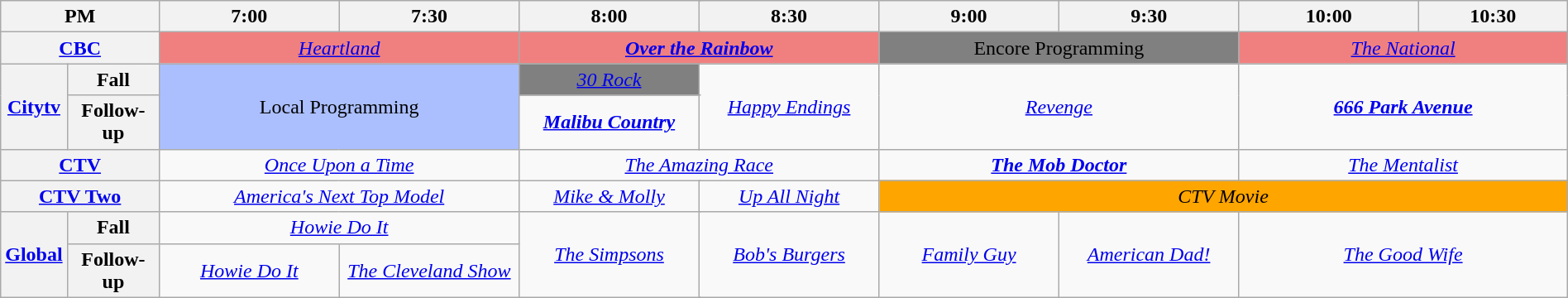<table class="wikitable" style="width:100%;margin-right:0;text-align:center">
<tr>
<th colspan="2" style="width:10%;">PM</th>
<th style="width:11.5%;">7:00</th>
<th style="width:11.5%;">7:30</th>
<th colspan="2" ! style="width:11.5%;">8:00</th>
<th style="width:11.5%;">8:30</th>
<th style="width:11.5%;">9:00</th>
<th style="width:11.5%;">9:30</th>
<th style="width:11.5%;">10:00</th>
<th style="width:11.5%;">10:30</th>
</tr>
<tr>
<th colspan="2"><a href='#'>CBC</a></th>
<td colspan="2" style="background:#f08080;"><em><a href='#'>Heartland</a></em></td>
<td colspan="3" style="background:#f08080;"><strong><em><a href='#'>Over the Rainbow</a></em></strong></td>
<td colspan="2" style="background:gray;">Encore Programming</td>
<td colspan="2" style="background:#f08080;"><em><a href='#'>The National</a></em></td>
</tr>
<tr>
<th rowspan="2"><a href='#'>Citytv</a></th>
<th>Fall</th>
<td colspan="2" bgcolor="#abbfff" rowspan=2>Local Programming</td>
<td bgcolor="gray" colspan=2><em><a href='#'>30 Rock</a></em></td>
<td rowspan=2><em><a href='#'>Happy Endings</a></em></td>
<td colspan="2" rowspan=2><em><a href='#'>Revenge</a></em></td>
<td colspan="2" rowspan=2><strong><em><a href='#'>666 Park Avenue</a></em></strong></td>
</tr>
<tr>
<th>Follow-up</th>
<td colspan="2"><strong><em><a href='#'>Malibu Country</a></em></strong></td>
</tr>
<tr>
<th colspan="2"><a href='#'>CTV</a></th>
<td colspan="2"><em><a href='#'>Once Upon a Time</a></em></td>
<td colspan="3"><em><a href='#'>The Amazing Race</a></em></td>
<td colspan="2"><strong><em><a href='#'>The Mob Doctor</a></em></strong></td>
<td colspan="2"><em><a href='#'>The Mentalist</a></em></td>
</tr>
<tr>
<th colspan="2"><a href='#'>CTV Two</a></th>
<td colspan="2"><em><a href='#'>America's Next Top Model</a></em></td>
<td colspan="2"><em><a href='#'>Mike & Molly</a></em></td>
<td><em><a href='#'>Up All Night</a></em></td>
<td colspan="4" bgcolor="orange"><em>CTV Movie</em></td>
</tr>
<tr>
<th rowspan="2"><a href='#'>Global</a></th>
<th>Fall</th>
<td colspan="2"><em><a href='#'>Howie Do It</a></em></td>
<td colspan="2" rowspan="2"><em><a href='#'>The Simpsons</a></em></td>
<td rowspan="2"><em><a href='#'>Bob's Burgers</a></em></td>
<td rowspan="2"><em><a href='#'>Family Guy</a></em></td>
<td rowspan="2"><em><a href='#'>American Dad!</a></em></td>
<td colspan="2" rowspan="2"><em><a href='#'>The Good Wife</a></em></td>
</tr>
<tr>
<th>Follow-up</th>
<td><em><a href='#'>Howie Do It</a></em></td>
<td><em><a href='#'>The Cleveland Show</a></em></td>
</tr>
</table>
